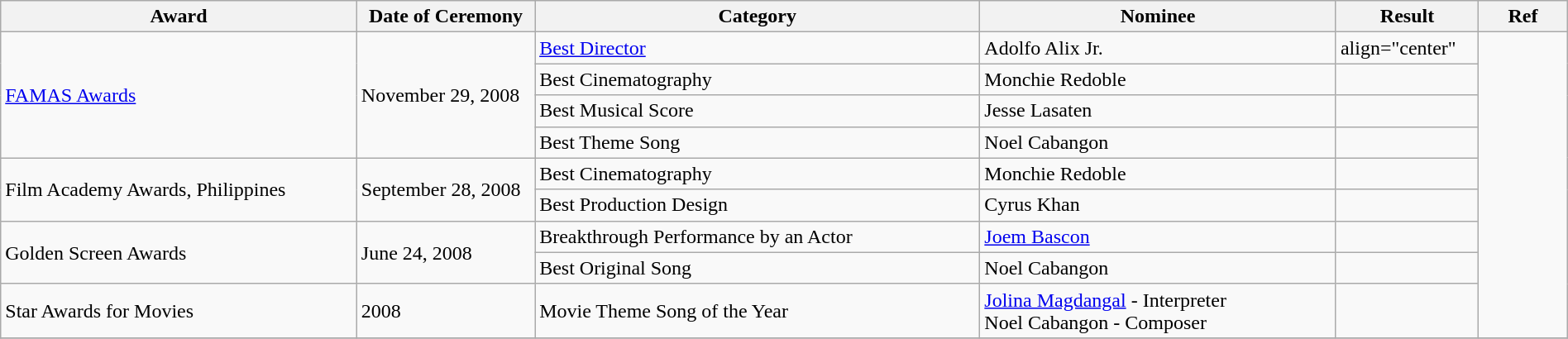<table class="wikitable" style="margin:1em auto; width:100%;">
<tr>
<th style="width:20%;">Award</th>
<th style="width:10%;">Date of Ceremony</th>
<th style="width:25%;">Category</th>
<th style="width:20%;">Nominee</th>
<th style="width:8%;">Result</th>
<th style="width:5%;">Ref</th>
</tr>
<tr>
<td rowspan="4"><a href='#'>FAMAS Awards</a></td>
<td rowspan="4">November 29, 2008</td>
<td><a href='#'>Best Director</a></td>
<td>Adolfo Alix Jr.</td>
<td>align="center" </td>
<td rowspan="9" align="center"></td>
</tr>
<tr>
<td>Best Cinematography</td>
<td>Monchie Redoble</td>
<td></td>
</tr>
<tr>
<td>Best Musical Score</td>
<td>Jesse Lasaten</td>
<td></td>
</tr>
<tr>
<td>Best Theme Song</td>
<td>Noel Cabangon</td>
<td></td>
</tr>
<tr>
<td rowspan="2">Film Academy Awards, Philippines</td>
<td rowspan="2">September 28, 2008</td>
<td>Best Cinematography</td>
<td>Monchie Redoble</td>
<td></td>
</tr>
<tr>
<td>Best Production Design</td>
<td>Cyrus Khan</td>
<td></td>
</tr>
<tr>
<td rowspan="2">Golden Screen Awards</td>
<td rowspan="2">June 24, 2008</td>
<td>Breakthrough Performance by an Actor</td>
<td><a href='#'>Joem Bascon</a></td>
<td></td>
</tr>
<tr>
<td>Best Original Song</td>
<td>Noel Cabangon</td>
<td></td>
</tr>
<tr>
<td>Star Awards for Movies</td>
<td>2008</td>
<td>Movie Theme Song of the Year</td>
<td><a href='#'>Jolina Magdangal</a> - Interpreter <br> Noel Cabangon - Composer</td>
<td></td>
</tr>
<tr>
</tr>
</table>
